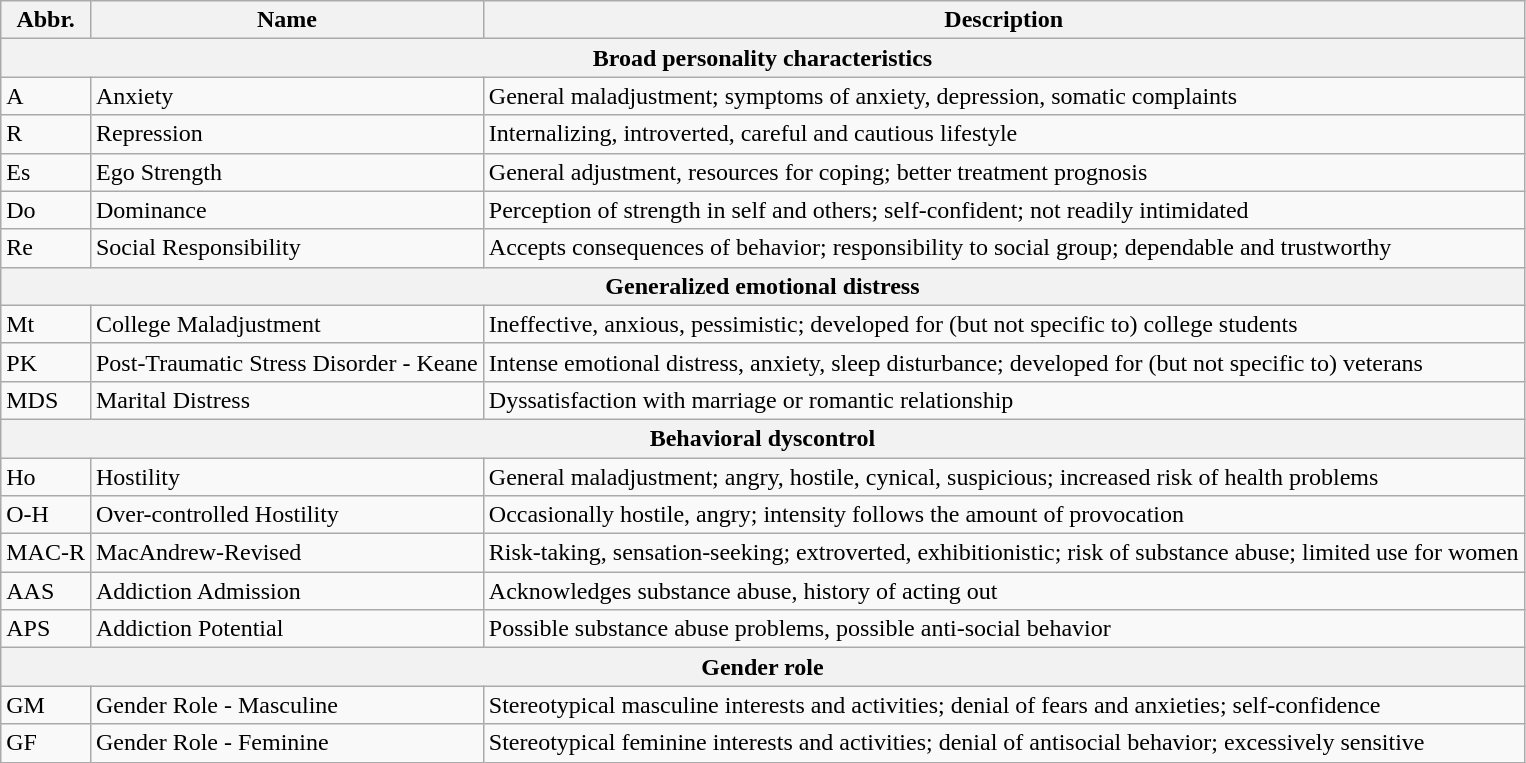<table class="wikitable">
<tr>
<th>Abbr.</th>
<th>Name</th>
<th>Description</th>
</tr>
<tr>
<th colspan=3>Broad personality characteristics</th>
</tr>
<tr>
<td>A</td>
<td>Anxiety</td>
<td>General maladjustment; symptoms of anxiety, depression, somatic complaints</td>
</tr>
<tr>
<td>R</td>
<td>Repression</td>
<td>Internalizing, introverted, careful and cautious lifestyle</td>
</tr>
<tr>
<td>Es</td>
<td>Ego Strength</td>
<td>General adjustment, resources for coping; better treatment prognosis</td>
</tr>
<tr>
<td>Do</td>
<td>Dominance</td>
<td>Perception of strength in self and others; self-confident; not readily intimidated</td>
</tr>
<tr>
<td>Re</td>
<td>Social Responsibility</td>
<td>Accepts consequences of behavior; responsibility to social group; dependable and trustworthy</td>
</tr>
<tr>
<th colspan=3>Generalized emotional distress</th>
</tr>
<tr>
<td>Mt</td>
<td>College Maladjustment</td>
<td>Ineffective, anxious, pessimistic; developed for (but not specific to) college students</td>
</tr>
<tr>
<td>PK</td>
<td>Post-Traumatic Stress Disorder - Keane</td>
<td>Intense emotional distress, anxiety, sleep disturbance; developed for (but not specific to) veterans</td>
</tr>
<tr>
<td>MDS</td>
<td>Marital Distress</td>
<td>Dyssatisfaction with marriage or romantic relationship</td>
</tr>
<tr>
<th colspan=3>Behavioral dyscontrol</th>
</tr>
<tr>
<td>Ho</td>
<td>Hostility</td>
<td>General maladjustment; angry, hostile, cynical, suspicious; increased risk of health problems</td>
</tr>
<tr>
<td>O-H</td>
<td>Over-controlled Hostility</td>
<td>Occasionally hostile, angry; intensity follows the amount of provocation</td>
</tr>
<tr>
<td>MAC-R</td>
<td>MacAndrew-Revised</td>
<td>Risk-taking, sensation-seeking; extroverted, exhibitionistic; risk of substance abuse; limited use for women</td>
</tr>
<tr>
<td>AAS</td>
<td>Addiction Admission</td>
<td>Acknowledges substance abuse, history of acting out</td>
</tr>
<tr>
<td>APS</td>
<td>Addiction Potential</td>
<td>Possible substance abuse problems, possible anti-social behavior</td>
</tr>
<tr>
<th colspan=3>Gender role</th>
</tr>
<tr>
<td>GM</td>
<td>Gender Role - Masculine</td>
<td>Stereotypical masculine interests and activities; denial of fears and anxieties; self-confidence</td>
</tr>
<tr>
<td>GF</td>
<td>Gender Role - Feminine</td>
<td>Stereotypical feminine interests and activities; denial of antisocial behavior; excessively sensitive</td>
</tr>
</table>
